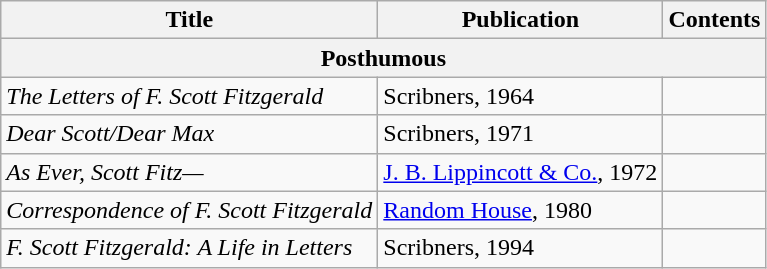<table class="wikitable">
<tr>
<th>Title</th>
<th>Publication</th>
<th>Contents</th>
</tr>
<tr>
<th colspan="4">Posthumous</th>
</tr>
<tr>
<td><em>The Letters of F. Scott Fitzgerald</em></td>
<td>Scribners, 1964</td>
<td></td>
</tr>
<tr>
<td><em>Dear Scott/Dear Max</em></td>
<td>Scribners, 1971</td>
<td></td>
</tr>
<tr>
<td><em>As Ever, Scott Fitz—</em></td>
<td><a href='#'>J. B. Lippincott & Co.</a>, 1972</td>
<td></td>
</tr>
<tr>
<td><em>Correspondence of F. Scott Fitzgerald </em></td>
<td><a href='#'>Random House</a>, 1980</td>
<td></td>
</tr>
<tr>
<td><em>F. Scott Fitzgerald: A Life in Letters</em></td>
<td>Scribners, 1994</td>
<td></td>
</tr>
</table>
